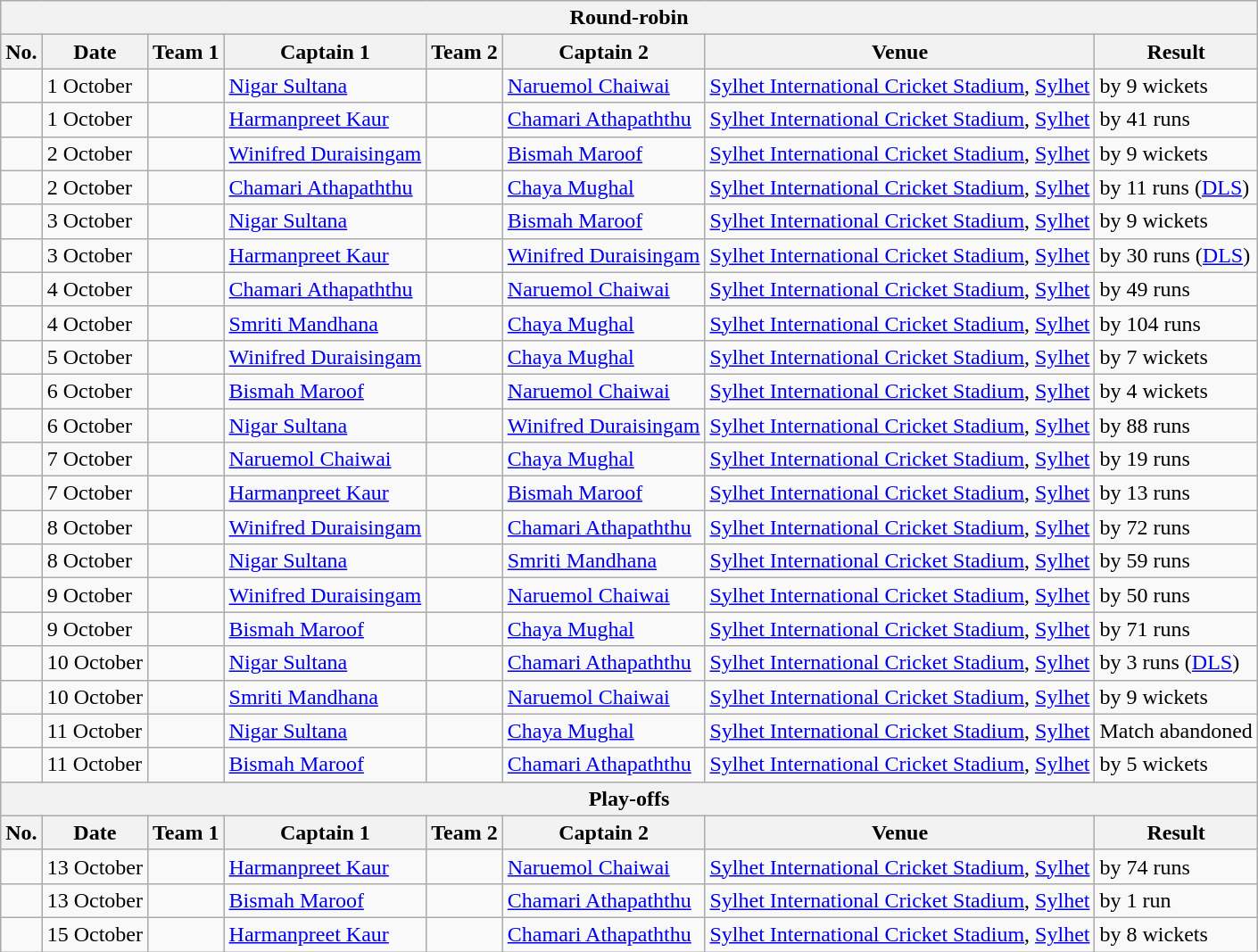<table class="wikitable">
<tr>
<th colspan="8">Round-robin</th>
</tr>
<tr>
<th>No.</th>
<th>Date</th>
<th>Team 1</th>
<th>Captain 1</th>
<th>Team 2</th>
<th>Captain 2</th>
<th>Venue</th>
<th>Result</th>
</tr>
<tr>
<td></td>
<td>1 October</td>
<td></td>
<td><a href='#'>Nigar Sultana</a></td>
<td></td>
<td><a href='#'>Naruemol Chaiwai</a></td>
<td><a href='#'>Sylhet International Cricket Stadium</a>, <a href='#'>Sylhet</a></td>
<td> by 9 wickets</td>
</tr>
<tr>
<td></td>
<td>1 October</td>
<td></td>
<td><a href='#'>Harmanpreet Kaur</a></td>
<td></td>
<td><a href='#'>Chamari Athapaththu</a></td>
<td><a href='#'>Sylhet International Cricket Stadium</a>, <a href='#'>Sylhet</a></td>
<td> by 41 runs</td>
</tr>
<tr>
<td></td>
<td>2 October</td>
<td></td>
<td><a href='#'>Winifred Duraisingam</a></td>
<td></td>
<td><a href='#'>Bismah Maroof</a></td>
<td><a href='#'>Sylhet International Cricket Stadium</a>, <a href='#'>Sylhet</a></td>
<td> by 9 wickets</td>
</tr>
<tr>
<td></td>
<td>2 October</td>
<td></td>
<td><a href='#'>Chamari Athapaththu</a></td>
<td></td>
<td><a href='#'>Chaya Mughal</a></td>
<td><a href='#'>Sylhet International Cricket Stadium</a>, <a href='#'>Sylhet</a></td>
<td> by 11 runs (<a href='#'>DLS</a>)</td>
</tr>
<tr>
<td></td>
<td>3 October</td>
<td></td>
<td><a href='#'>Nigar Sultana</a></td>
<td></td>
<td><a href='#'>Bismah Maroof</a></td>
<td><a href='#'>Sylhet International Cricket Stadium</a>, <a href='#'>Sylhet</a></td>
<td> by 9 wickets</td>
</tr>
<tr>
<td></td>
<td>3 October</td>
<td></td>
<td><a href='#'>Harmanpreet Kaur</a></td>
<td></td>
<td><a href='#'>Winifred Duraisingam</a></td>
<td><a href='#'>Sylhet International Cricket Stadium</a>, <a href='#'>Sylhet</a></td>
<td> by 30 runs (<a href='#'>DLS</a>)</td>
</tr>
<tr>
<td></td>
<td>4 October</td>
<td></td>
<td><a href='#'>Chamari Athapaththu</a></td>
<td></td>
<td><a href='#'>Naruemol Chaiwai</a></td>
<td><a href='#'>Sylhet International Cricket Stadium</a>, <a href='#'>Sylhet</a></td>
<td> by 49 runs</td>
</tr>
<tr>
<td></td>
<td>4 October</td>
<td></td>
<td><a href='#'>Smriti Mandhana</a></td>
<td></td>
<td><a href='#'>Chaya Mughal</a></td>
<td><a href='#'>Sylhet International Cricket Stadium</a>, <a href='#'>Sylhet</a></td>
<td> by 104 runs</td>
</tr>
<tr>
<td></td>
<td>5 October</td>
<td></td>
<td><a href='#'>Winifred Duraisingam</a></td>
<td></td>
<td><a href='#'>Chaya Mughal</a></td>
<td><a href='#'>Sylhet International Cricket Stadium</a>, <a href='#'>Sylhet</a></td>
<td> by 7 wickets</td>
</tr>
<tr>
<td></td>
<td>6 October</td>
<td></td>
<td><a href='#'>Bismah Maroof</a></td>
<td></td>
<td><a href='#'>Naruemol Chaiwai</a></td>
<td><a href='#'>Sylhet International Cricket Stadium</a>, <a href='#'>Sylhet</a></td>
<td> by 4 wickets</td>
</tr>
<tr>
<td></td>
<td>6 October</td>
<td></td>
<td><a href='#'>Nigar Sultana</a></td>
<td></td>
<td><a href='#'>Winifred Duraisingam</a></td>
<td><a href='#'>Sylhet International Cricket Stadium</a>, <a href='#'>Sylhet</a></td>
<td> by 88 runs</td>
</tr>
<tr>
<td></td>
<td>7 October</td>
<td></td>
<td><a href='#'>Naruemol Chaiwai</a></td>
<td></td>
<td><a href='#'>Chaya Mughal</a></td>
<td><a href='#'>Sylhet International Cricket Stadium</a>, <a href='#'>Sylhet</a></td>
<td> by 19 runs</td>
</tr>
<tr>
<td></td>
<td>7 October</td>
<td></td>
<td><a href='#'>Harmanpreet Kaur</a></td>
<td></td>
<td><a href='#'>Bismah Maroof</a></td>
<td><a href='#'>Sylhet International Cricket Stadium</a>, <a href='#'>Sylhet</a></td>
<td> by 13 runs</td>
</tr>
<tr>
<td></td>
<td>8 October</td>
<td></td>
<td><a href='#'>Winifred Duraisingam</a></td>
<td></td>
<td><a href='#'>Chamari Athapaththu</a></td>
<td><a href='#'>Sylhet International Cricket Stadium</a>, <a href='#'>Sylhet</a></td>
<td> by 72 runs</td>
</tr>
<tr>
<td></td>
<td>8 October</td>
<td></td>
<td><a href='#'>Nigar Sultana</a></td>
<td></td>
<td><a href='#'>Smriti Mandhana</a></td>
<td><a href='#'>Sylhet International Cricket Stadium</a>, <a href='#'>Sylhet</a></td>
<td> by 59 runs</td>
</tr>
<tr>
<td></td>
<td>9 October</td>
<td></td>
<td><a href='#'>Winifred Duraisingam</a></td>
<td></td>
<td><a href='#'>Naruemol Chaiwai</a></td>
<td><a href='#'>Sylhet International Cricket Stadium</a>, <a href='#'>Sylhet</a></td>
<td> by 50 runs</td>
</tr>
<tr>
<td></td>
<td>9 October</td>
<td></td>
<td><a href='#'>Bismah Maroof</a></td>
<td></td>
<td><a href='#'>Chaya Mughal</a></td>
<td><a href='#'>Sylhet International Cricket Stadium</a>, <a href='#'>Sylhet</a></td>
<td> by 71 runs</td>
</tr>
<tr>
<td></td>
<td>10 October</td>
<td></td>
<td><a href='#'>Nigar Sultana</a></td>
<td></td>
<td><a href='#'>Chamari Athapaththu</a></td>
<td><a href='#'>Sylhet International Cricket Stadium</a>, <a href='#'>Sylhet</a></td>
<td> by 3 runs (<a href='#'>DLS</a>)</td>
</tr>
<tr>
<td></td>
<td>10 October</td>
<td></td>
<td><a href='#'>Smriti Mandhana</a></td>
<td></td>
<td><a href='#'>Naruemol Chaiwai</a></td>
<td><a href='#'>Sylhet International Cricket Stadium</a>, <a href='#'>Sylhet</a></td>
<td> by 9 wickets</td>
</tr>
<tr>
<td></td>
<td>11 October</td>
<td></td>
<td><a href='#'>Nigar Sultana</a></td>
<td></td>
<td><a href='#'>Chaya Mughal</a></td>
<td><a href='#'>Sylhet International Cricket Stadium</a>, <a href='#'>Sylhet</a></td>
<td>Match abandoned</td>
</tr>
<tr>
<td></td>
<td>11 October</td>
<td></td>
<td><a href='#'>Bismah Maroof</a></td>
<td></td>
<td><a href='#'>Chamari Athapaththu</a></td>
<td><a href='#'>Sylhet International Cricket Stadium</a>, <a href='#'>Sylhet</a></td>
<td> by 5 wickets</td>
</tr>
<tr>
<th colspan="8">Play-offs</th>
</tr>
<tr>
<th>No.</th>
<th>Date</th>
<th>Team 1</th>
<th>Captain 1</th>
<th>Team 2</th>
<th>Captain 2</th>
<th>Venue</th>
<th>Result</th>
</tr>
<tr>
<td></td>
<td>13 October</td>
<td></td>
<td><a href='#'>Harmanpreet Kaur</a></td>
<td></td>
<td><a href='#'>Naruemol Chaiwai</a></td>
<td><a href='#'>Sylhet International Cricket Stadium</a>, <a href='#'>Sylhet</a></td>
<td> by 74 runs</td>
</tr>
<tr>
<td></td>
<td>13 October</td>
<td></td>
<td><a href='#'>Bismah Maroof</a></td>
<td></td>
<td><a href='#'>Chamari Athapaththu</a></td>
<td><a href='#'>Sylhet International Cricket Stadium</a>, <a href='#'>Sylhet</a></td>
<td> by 1 run</td>
</tr>
<tr>
<td></td>
<td>15 October</td>
<td></td>
<td><a href='#'>Harmanpreet Kaur</a></td>
<td></td>
<td><a href='#'>Chamari Athapaththu</a></td>
<td><a href='#'>Sylhet International Cricket Stadium</a>, <a href='#'>Sylhet</a></td>
<td> by 8 wickets</td>
</tr>
</table>
